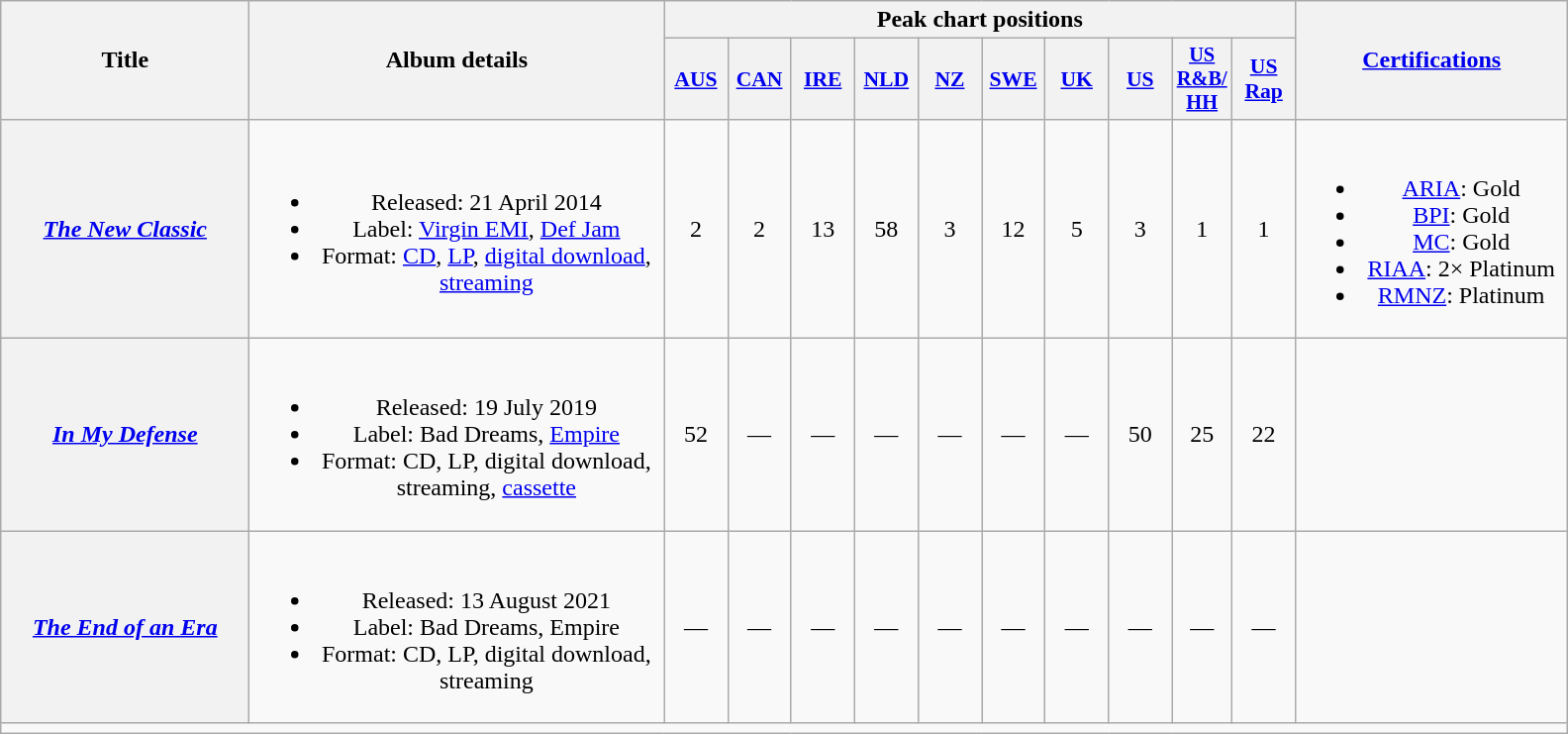<table class="wikitable plainrowheaders" style="text-align:center;">
<tr>
<th scope="col" rowspan="2" style="width:10em;">Title</th>
<th scope="col" rowspan="2" style="width:17em;">Album details</th>
<th scope="col" colspan="10">Peak chart positions</th>
<th scope="col" rowspan="2" style="width:11em;"><a href='#'>Certifications</a></th>
</tr>
<tr>
<th scope="col" style="width:2.5em;font-size:90%;"><a href='#'>AUS</a><br></th>
<th scope="col" style="width:2.5em;font-size:90%;"><a href='#'>CAN</a><br></th>
<th scope="col" style="width:2.5em;font-size:90%;"><a href='#'>IRE</a><br></th>
<th scope="col" style="width:2.5em;font-size:90%;"><a href='#'>NLD</a><br></th>
<th scope="col" style="width:2.5em;font-size:90%;"><a href='#'>NZ</a><br></th>
<th scope="col" style="width:2.5em;font-size:90%;"><a href='#'>SWE</a><br></th>
<th scope="col" style="width:2.5em;font-size:90%;"><a href='#'>UK</a><br></th>
<th scope="col" style="width:2.5em;font-size:90%;"><a href='#'>US</a><br></th>
<th scope="col" style="width:2.5em;font-size:85%;"><a href='#'>US <br>R&B/<br>HH</a><br></th>
<th scope="col" style="width:2.5em;font-size:90%;"><a href='#'>US<br>Rap</a><br></th>
</tr>
<tr>
<th scope="row"><em><a href='#'>The New Classic</a></em></th>
<td><br><ul><li>Released: 21 April 2014</li><li>Label: <a href='#'>Virgin EMI</a>, <a href='#'>Def Jam</a></li><li>Format: <a href='#'>CD</a>, <a href='#'>LP</a>, <a href='#'>digital download</a>, <a href='#'>streaming</a></li></ul></td>
<td>2</td>
<td>2</td>
<td>13</td>
<td>58</td>
<td>3</td>
<td>12</td>
<td>5</td>
<td>3</td>
<td>1</td>
<td>1</td>
<td><br><ul><li><a href='#'>ARIA</a>: Gold</li><li><a href='#'>BPI</a>: Gold</li><li><a href='#'>MC</a>: Gold</li><li><a href='#'>RIAA</a>: 2× Platinum</li><li><a href='#'>RMNZ</a>: Platinum</li></ul></td>
</tr>
<tr>
<th scope="row"><em><a href='#'>In My Defense</a></em></th>
<td><br><ul><li>Released: 19 July 2019</li><li>Label: Bad Dreams, <a href='#'>Empire</a></li><li>Format: CD, LP, digital download, streaming, <a href='#'>cassette</a></li></ul></td>
<td>52</td>
<td>—</td>
<td>—</td>
<td>—</td>
<td>—</td>
<td>—</td>
<td>—</td>
<td>50</td>
<td>25</td>
<td>22</td>
<td></td>
</tr>
<tr>
<th scope="row"><em><a href='#'>The End of an Era</a></em></th>
<td><br><ul><li>Released: 13 August 2021</li><li>Label: Bad Dreams, Empire</li><li>Format: CD, LP, digital download, streaming</li></ul></td>
<td>—</td>
<td>—</td>
<td>—</td>
<td>—</td>
<td>—</td>
<td>—</td>
<td>—</td>
<td>—</td>
<td>—</td>
<td>—</td>
<td></td>
</tr>
<tr>
<td colspan="15" style="font-size:90%"></td>
</tr>
</table>
